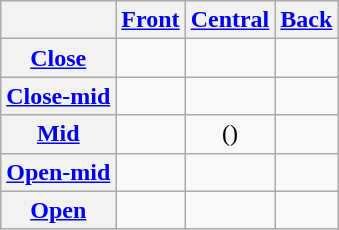<table class="wikitable" style="text-align:center">
<tr>
<th></th>
<th><a href='#'>Front</a></th>
<th><a href='#'>Central</a></th>
<th><a href='#'>Back</a></th>
</tr>
<tr>
<th><a href='#'>Close</a></th>
<td></td>
<td></td>
<td></td>
</tr>
<tr>
<th><a href='#'>Close-mid</a></th>
<td></td>
<td></td>
<td></td>
</tr>
<tr>
<th><a href='#'>Mid</a></th>
<td></td>
<td>()</td>
<td></td>
</tr>
<tr>
<th><a href='#'>Open-mid</a></th>
<td></td>
<td></td>
<td></td>
</tr>
<tr>
<th><a href='#'>Open</a></th>
<td></td>
<td> </td>
<td></td>
</tr>
</table>
